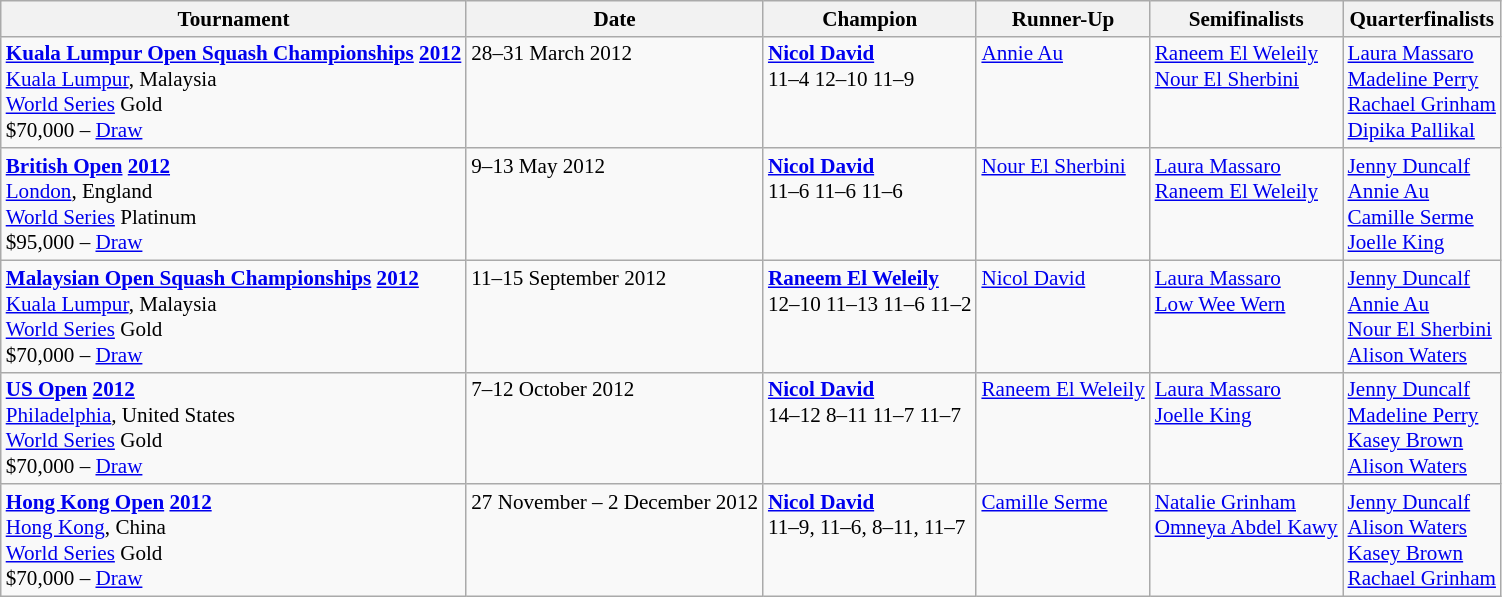<table class="wikitable" style="font-size:88%">
<tr>
<th>Tournament</th>
<th>Date</th>
<th>Champion</th>
<th>Runner-Up</th>
<th>Semifinalists</th>
<th>Quarterfinalists</th>
</tr>
<tr valign=top>
<td><strong><a href='#'>Kuala Lumpur Open Squash Championships</a> <a href='#'>2012</a></strong><br> <a href='#'>Kuala Lumpur</a>, Malaysia<br><a href='#'>World Series</a> Gold<br>$70,000 – <a href='#'>Draw</a></td>
<td>28–31 March 2012</td>
<td> <strong><a href='#'>Nicol David</a></strong><br>11–4 12–10 11–9</td>
<td> <a href='#'>Annie Au</a></td>
<td> <a href='#'>Raneem El Weleily</a><br> <a href='#'>Nour El Sherbini</a></td>
<td> <a href='#'>Laura Massaro</a><br> <a href='#'>Madeline Perry</a><br> <a href='#'>Rachael Grinham</a><br> <a href='#'>Dipika Pallikal</a></td>
</tr>
<tr valign=top>
<td><strong><a href='#'>British Open</a> <a href='#'>2012</a></strong><br> <a href='#'>London</a>, England<br><a href='#'>World Series</a> Platinum<br>$95,000 – <a href='#'>Draw</a></td>
<td>9–13 May 2012</td>
<td> <strong><a href='#'>Nicol David</a></strong><br>11–6 11–6 11–6</td>
<td> <a href='#'>Nour El Sherbini</a></td>
<td> <a href='#'>Laura Massaro</a><br> <a href='#'>Raneem El Weleily</a></td>
<td> <a href='#'>Jenny Duncalf</a><br> <a href='#'>Annie Au</a><br> <a href='#'>Camille Serme</a><br> <a href='#'>Joelle King</a></td>
</tr>
<tr valign=top>
<td><strong><a href='#'>Malaysian Open Squash Championships</a> <a href='#'>2012</a></strong><br> <a href='#'>Kuala Lumpur</a>, Malaysia<br><a href='#'>World Series</a> Gold<br>$70,000 – <a href='#'>Draw</a></td>
<td>11–15 September 2012</td>
<td> <strong><a href='#'>Raneem El Weleily</a></strong><br>12–10 11–13 11–6 11–2</td>
<td> <a href='#'>Nicol David</a></td>
<td> <a href='#'>Laura Massaro</a><br> <a href='#'>Low Wee Wern</a></td>
<td> <a href='#'>Jenny Duncalf</a><br> <a href='#'>Annie Au</a><br> <a href='#'>Nour El Sherbini</a><br> <a href='#'>Alison Waters</a></td>
</tr>
<tr valign=top>
<td><strong><a href='#'>US Open</a> <a href='#'>2012</a></strong><br> <a href='#'>Philadelphia</a>, United States<br><a href='#'>World Series</a> Gold<br>$70,000 – <a href='#'>Draw</a></td>
<td>7–12 October 2012</td>
<td> <strong><a href='#'>Nicol David</a></strong><br>14–12 8–11 11–7 11–7</td>
<td> <a href='#'>Raneem El Weleily</a></td>
<td> <a href='#'>Laura Massaro</a><br> <a href='#'>Joelle King</a></td>
<td> <a href='#'>Jenny Duncalf</a><br> <a href='#'>Madeline Perry</a><br> <a href='#'>Kasey Brown</a><br> <a href='#'>Alison Waters</a></td>
</tr>
<tr valign=top>
<td><strong><a href='#'>Hong Kong Open</a> <a href='#'>2012</a></strong><br> <a href='#'>Hong Kong</a>, China<br><a href='#'>World Series</a> Gold<br>$70,000 – <a href='#'>Draw</a></td>
<td>27 November – 2 December 2012</td>
<td> <strong><a href='#'>Nicol David</a></strong><br>11–9, 11–6, 8–11, 11–7</td>
<td> <a href='#'>Camille Serme</a></td>
<td> <a href='#'>Natalie Grinham</a><br> <a href='#'>Omneya Abdel Kawy</a></td>
<td> <a href='#'>Jenny Duncalf</a><br> <a href='#'>Alison Waters</a><br> <a href='#'>Kasey Brown</a><br> <a href='#'>Rachael Grinham</a></td>
</tr>
</table>
